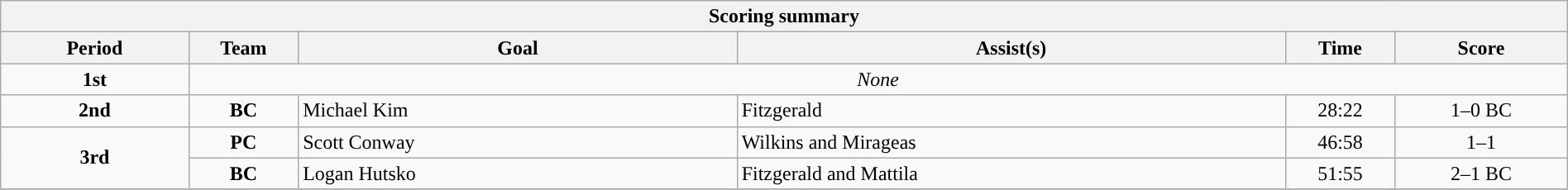<table style="width:100%;" class="wikitable">
<tr>
<th colspan=6>Scoring summary</th>
</tr>
<tr>
<th style="width:12%;">Period</th>
<th style="width:7%;">Team</th>
<th style="width:28%;">Goal</th>
<th style="width:35%;">Assist(s)</th>
<th style="width:7%;">Time</th>
<th style="width:11%;">Score</th>
</tr>
<tr>
<td style="text-align:center;" rowspan="1"><strong>1st</strong></td>
<td style="text-align:center;" colspan="5"><em>None</em></td>
</tr>
<tr>
<td style="text-align:center;" rowspan="1"><strong>2nd</strong></td>
<td align=center><strong>BC</strong></td>
<td>Michael Kim</td>
<td>Fitzgerald</td>
<td align=center>28:22</td>
<td align=center>1–0 BC</td>
</tr>
<tr>
<td style="text-align:center;" rowspan="2"><strong>3rd</strong></td>
<td align=center><strong>PC</strong></td>
<td>Scott Conway</td>
<td>Wilkins and Mirageas</td>
<td align=center>46:58</td>
<td align=center>1–1</td>
</tr>
<tr>
<td align=center><strong>BC</strong></td>
<td>Logan Hutsko</td>
<td>Fitzgerald and Mattila</td>
<td align=center>51:55</td>
<td align=center>2–1 BC</td>
</tr>
<tr>
</tr>
</table>
